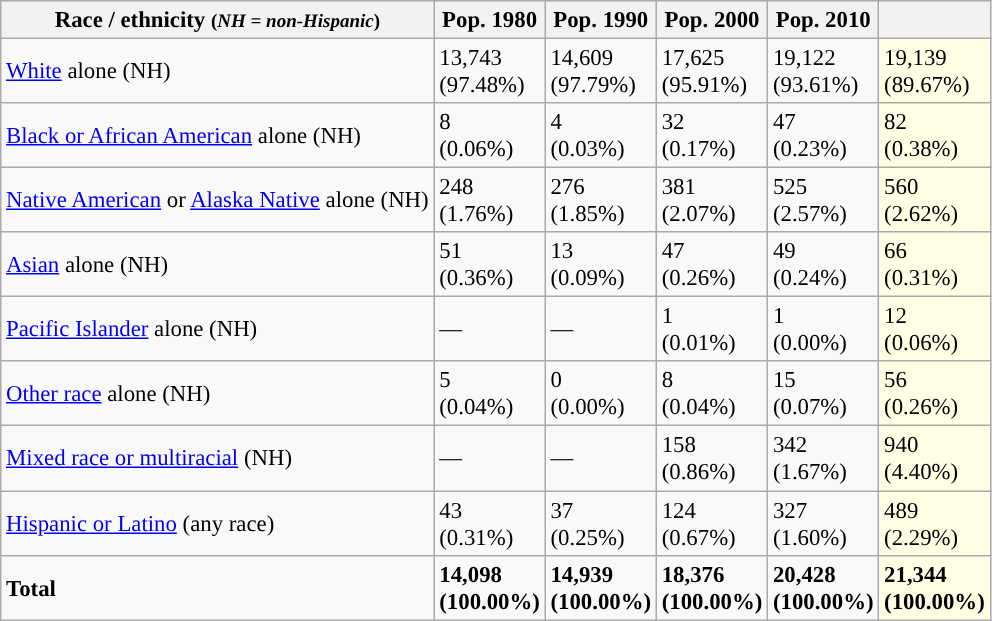<table class="wikitable sortable collapsible" style="font-size: 95%;">
<tr>
<th>Race / ethnicity <small>(<em>NH = non-Hispanic</em>)</small></th>
<th>Pop. 1980</th>
<th>Pop. 1990</th>
<th>Pop. 2000</th>
<th>Pop. 2010</th>
<th></th>
</tr>
<tr>
<td><a href='#'>White</a> alone (NH)</td>
<td>13,743<br>(97.48%)</td>
<td>14,609<br>(97.79%)</td>
<td>17,625<br>(95.91%)</td>
<td>19,122<br>(93.61%)</td>
<td style='background: #ffffe6;'>19,139<br>(89.67%)</td>
</tr>
<tr>
<td><a href='#'>Black or African American</a> alone (NH)</td>
<td>8<br>(0.06%)</td>
<td>4<br>(0.03%)</td>
<td>32<br>(0.17%)</td>
<td>47<br>(0.23%)</td>
<td style='background: #ffffe6;'>82<br>(0.38%)</td>
</tr>
<tr>
<td><a href='#'>Native American</a> or <a href='#'>Alaska Native</a> alone (NH)</td>
<td>248<br>(1.76%)</td>
<td>276<br>(1.85%)</td>
<td>381<br>(2.07%)</td>
<td>525<br>(2.57%)</td>
<td style='background: #ffffe6;'>560<br>(2.62%)</td>
</tr>
<tr>
<td><a href='#'>Asian</a> alone (NH)</td>
<td>51<br>(0.36%)</td>
<td>13<br>(0.09%)</td>
<td>47<br>(0.26%)</td>
<td>49<br>(0.24%)</td>
<td style='background: #ffffe6;'>66<br>(0.31%)</td>
</tr>
<tr>
<td><a href='#'>Pacific Islander</a> alone (NH)</td>
<td>—</td>
<td>—</td>
<td>1<br>(0.01%)</td>
<td>1<br>(0.00%)</td>
<td style='background: #ffffe6;'>12<br>(0.06%)</td>
</tr>
<tr>
<td><a href='#'>Other race</a> alone (NH)</td>
<td>5<br>(0.04%)</td>
<td>0<br>(0.00%)</td>
<td>8<br>(0.04%)</td>
<td>15<br>(0.07%)</td>
<td style='background: #ffffe6;'>56<br>(0.26%)</td>
</tr>
<tr>
<td><a href='#'>Mixed race or multiracial</a> (NH)</td>
<td>—</td>
<td>—</td>
<td>158<br>(0.86%)</td>
<td>342<br>(1.67%)</td>
<td style='background: #ffffe6;'>940<br>(4.40%)</td>
</tr>
<tr>
<td><a href='#'>Hispanic or Latino</a> (any race)</td>
<td>43<br>(0.31%)</td>
<td>37<br>(0.25%)</td>
<td>124<br>(0.67%)</td>
<td>327<br>(1.60%)</td>
<td style='background: #ffffe6;'>489<br>(2.29%)</td>
</tr>
<tr>
<td><strong>Total</strong></td>
<td><strong>14,098<br>(100.00%)</strong></td>
<td><strong>14,939<br>(100.00%)</strong></td>
<td><strong>18,376<br>(100.00%)</strong></td>
<td><strong>20,428<br>(100.00%)</strong></td>
<td style='background: #ffffe6;'><strong>21,344<br>(100.00%)</strong></td>
</tr>
</table>
